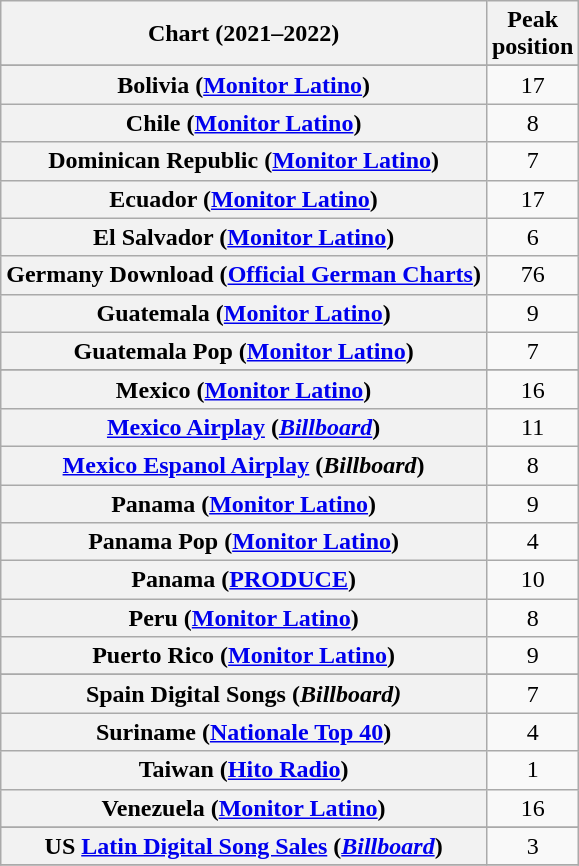<table class="wikitable sortable plainrowheaders" style="text-align:center">
<tr>
<th scope="col">Chart (2021–2022)</th>
<th scope="col">Peak<br>position</th>
</tr>
<tr>
</tr>
<tr>
<th scope="row">Bolivia (<a href='#'>Monitor Latino</a>)</th>
<td>17</td>
</tr>
<tr>
<th scope="row">Chile (<a href='#'>Monitor Latino</a>)</th>
<td>8</td>
</tr>
<tr>
<th scope="row">Dominican Republic (<a href='#'>Monitor Latino</a>)</th>
<td>7</td>
</tr>
<tr>
<th scope="row">Ecuador (<a href='#'>Monitor Latino</a>)</th>
<td>17</td>
</tr>
<tr>
<th scope="row">El Salvador (<a href='#'>Monitor Latino</a>)</th>
<td>6</td>
</tr>
<tr>
<th scope="row">Germany Download (<a href='#'>Official German Charts</a>)</th>
<td>76</td>
</tr>
<tr>
<th scope="row">Guatemala (<a href='#'>Monitor Latino</a>)</th>
<td>9</td>
</tr>
<tr>
<th scope="row">Guatemala Pop (<a href='#'>Monitor Latino</a>)</th>
<td>7</td>
</tr>
<tr>
</tr>
<tr>
<th scope="row">Mexico (<a href='#'>Monitor Latino</a>)</th>
<td>16</td>
</tr>
<tr>
<th scope="row"><a href='#'>Mexico Airplay</a> (<em><a href='#'>Billboard</a></em>)</th>
<td>11</td>
</tr>
<tr>
<th scope="row"><a href='#'>Mexico Espanol Airplay</a> (<em>Billboard</em>)</th>
<td>8</td>
</tr>
<tr>
<th scope="row">Panama (<a href='#'>Monitor Latino</a>)</th>
<td>9</td>
</tr>
<tr>
<th scope="row">Panama Pop (<a href='#'>Monitor Latino</a>)</th>
<td>4</td>
</tr>
<tr>
<th scope="row">Panama (<a href='#'>PRODUCE</a>)</th>
<td>10</td>
</tr>
<tr>
<th scope="row">Peru (<a href='#'>Monitor Latino</a>)</th>
<td>8</td>
</tr>
<tr>
<th scope="row">Puerto Rico (<a href='#'>Monitor Latino</a>)</th>
<td>9</td>
</tr>
<tr>
</tr>
<tr>
<th scope="row">Spain Digital Songs (<em>Billboard)</em></th>
<td>7</td>
</tr>
<tr>
<th scope="row">Suriname (<a href='#'>Nationale Top 40</a>)</th>
<td>4</td>
</tr>
<tr>
<th scope="row">Taiwan (<a href='#'>Hito Radio</a>)</th>
<td>1</td>
</tr>
<tr>
<th scope="row">Venezuela (<a href='#'>Monitor Latino</a>)</th>
<td>16</td>
</tr>
<tr>
</tr>
<tr>
<th scope="row">US <a href='#'>Latin Digital Song Sales</a> (<em><a href='#'>Billboard</a></em>)</th>
<td>3</td>
</tr>
<tr>
</tr>
</table>
